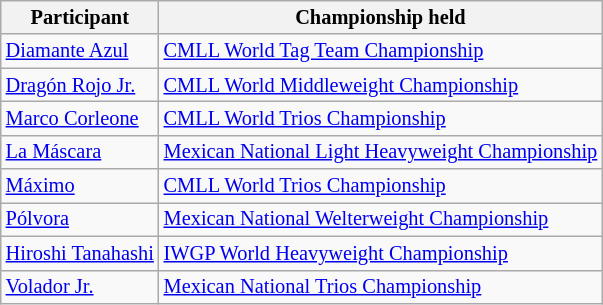<table style="font-size: 85%" class="wikitable sortable">
<tr>
<th><strong>Participant</strong></th>
<th><strong>Championship held</strong></th>
</tr>
<tr>
<td><a href='#'>Diamante Azul</a></td>
<td><a href='#'>CMLL World Tag Team Championship</a></td>
</tr>
<tr>
<td><a href='#'>Dragón Rojo Jr.</a></td>
<td><a href='#'>CMLL World Middleweight Championship</a></td>
</tr>
<tr>
<td><a href='#'>Marco Corleone</a></td>
<td><a href='#'>CMLL World Trios Championship</a></td>
</tr>
<tr>
<td><a href='#'>La Máscara</a></td>
<td><a href='#'>Mexican National Light Heavyweight Championship</a></td>
</tr>
<tr>
<td><a href='#'>Máximo</a></td>
<td><a href='#'>CMLL World Trios Championship</a></td>
</tr>
<tr>
<td><a href='#'>Pólvora</a></td>
<td><a href='#'>Mexican National Welterweight Championship</a></td>
</tr>
<tr>
<td><a href='#'>Hiroshi Tanahashi</a></td>
<td><a href='#'>IWGP World Heavyweight Championship</a></td>
</tr>
<tr>
<td><a href='#'>Volador Jr.</a></td>
<td><a href='#'>Mexican National Trios Championship</a></td>
</tr>
</table>
